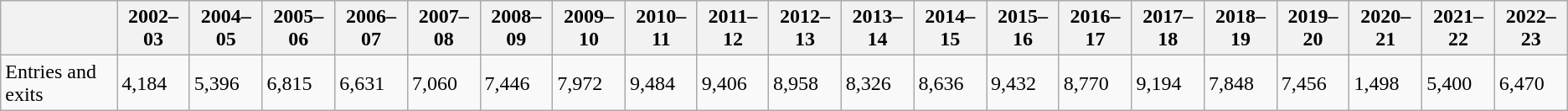<table class="wikitable">
<tr>
<th></th>
<th>2002–03</th>
<th>2004–05</th>
<th>2005–06</th>
<th>2006–07</th>
<th>2007–08</th>
<th>2008–09</th>
<th>2009–10</th>
<th>2010–11</th>
<th>2011–12</th>
<th>2012–13</th>
<th>2013–14</th>
<th>2014–15</th>
<th>2015–16</th>
<th>2016–17</th>
<th>2017–18</th>
<th>2018–19</th>
<th>2019–20</th>
<th>2020–21</th>
<th>2021–22</th>
<th>2022–23</th>
</tr>
<tr>
<td>Entries and exits</td>
<td>4,184</td>
<td>5,396</td>
<td>6,815</td>
<td>6,631</td>
<td>7,060</td>
<td>7,446</td>
<td>7,972</td>
<td>9,484</td>
<td>9,406</td>
<td>8,958</td>
<td>8,326</td>
<td>8,636</td>
<td>9,432</td>
<td>8,770</td>
<td>9,194</td>
<td>7,848</td>
<td>7,456</td>
<td>1,498</td>
<td>5,400</td>
<td>6,470</td>
</tr>
</table>
